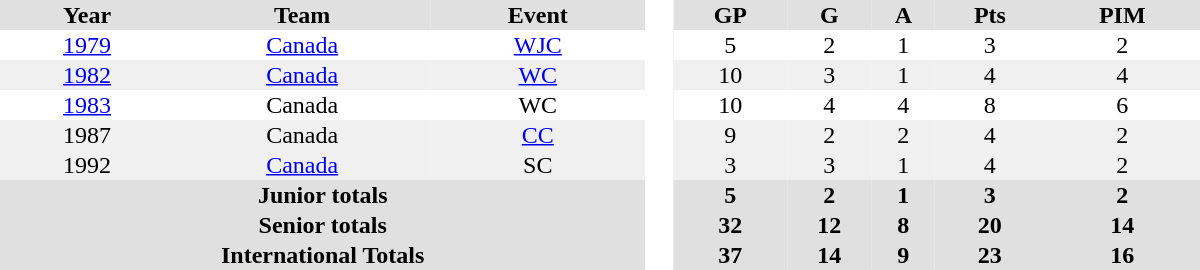<table border="0" cellpadding="1" cellspacing="0" style="text-align:center; width:50em">
<tr align="center" bgcolor="#e0e0e0">
<th>Year</th>
<th>Team</th>
<th>Event</th>
<th rowspan="99" bgcolor="#ffffff"> </th>
<th>GP</th>
<th>G</th>
<th>A</th>
<th>Pts</th>
<th>PIM</th>
</tr>
<tr>
<td><a href='#'>1979</a></td>
<td><a href='#'>Canada</a></td>
<td><a href='#'>WJC</a></td>
<td>5</td>
<td>2</td>
<td>1</td>
<td>3</td>
<td>2</td>
</tr>
<tr bgcolor="#f0f0f0">
<td><a href='#'>1982</a></td>
<td><a href='#'>Canada</a></td>
<td><a href='#'>WC</a></td>
<td>10</td>
<td>3</td>
<td>1</td>
<td>4</td>
<td>4</td>
</tr>
<tr>
<td><a href='#'>1983</a></td>
<td>Canada</td>
<td>WC</td>
<td>10</td>
<td>4</td>
<td>4</td>
<td>8</td>
<td>6</td>
</tr>
<tr bgcolor="#f0f0f0">
<td>1987</td>
<td>Canada</td>
<td><a href='#'>CC</a></td>
<td>9</td>
<td>2</td>
<td>2</td>
<td>4</td>
<td>2</td>
</tr>
<tr bgcolor="#f0f0f0">
<td>1992</td>
<td><a href='#'>Canada</a></td>
<td>SC</td>
<td>3</td>
<td>3</td>
<td>1</td>
<td>4</td>
<td>2</td>
</tr>
<tr bgcolor="#e0e0e0">
<th colspan=3>Junior totals</th>
<th>5</th>
<th>2</th>
<th>1</th>
<th>3</th>
<th>2</th>
</tr>
<tr bgcolor="#e0e0e0">
<th colspan=3>Senior totals</th>
<th>32</th>
<th>12</th>
<th>8</th>
<th>20</th>
<th>14</th>
</tr>
<tr bgcolor="e0e0e0">
<th colspan=3>International Totals</th>
<th>37</th>
<th>14</th>
<th>9</th>
<th>23</th>
<th>16</th>
</tr>
</table>
